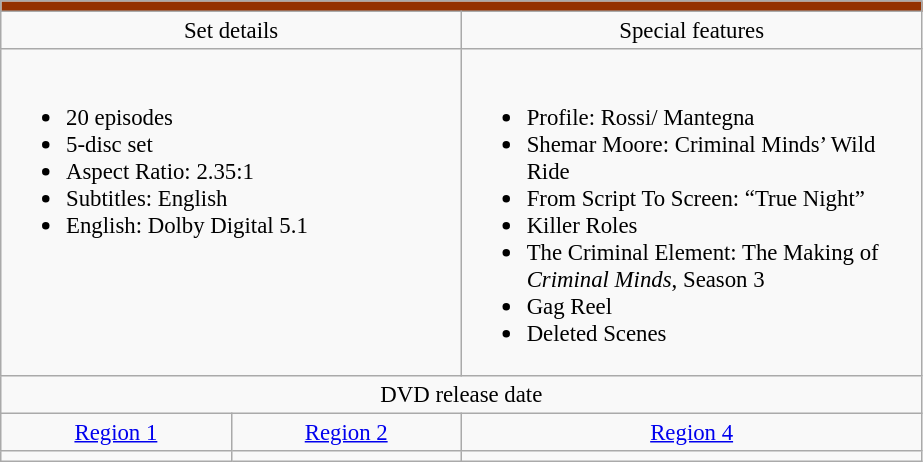<table class="wikitable" style="font-size: 95%;">
<tr style="background:#943100">
<td colspan="4" style="text-align:center;"></td>
</tr>
<tr style="text-align:center;">
<td style="width:300px;" colspan="2">Set details</td>
<td style="width:300px;" colspan="2">Special features</td>
</tr>
<tr valign="top">
<td colspan="2"  style="text-align:left; width:300px;"><br><ul><li>20 episodes</li><li>5-disc set</li><li>Aspect Ratio: 2.35:1</li><li>Subtitles: English</li><li>English: Dolby Digital 5.1</li></ul></td>
<td colspan="3" style="text-align:left; width:300px;"><br><ul><li>Profile: Rossi/ Mantegna</li><li>Shemar Moore: Criminal Minds’ Wild Ride</li><li>From Script To Screen: “True Night”</li><li>Killer Roles</li><li>The Criminal Element: The Making of <em>Criminal Minds</em>, Season 3</li><li>Gag Reel</li><li>Deleted Scenes</li></ul></td>
</tr>
<tr>
<td colspan="3" style="text-align:center;">DVD release date</td>
</tr>
<tr style="text-align:center;">
<td><a href='#'>Region 1</a></td>
<td><a href='#'>Region 2</a></td>
<td><a href='#'>Region 4</a></td>
</tr>
<tr style="text-align:center;">
<td></td>
<td></td>
<td></td>
</tr>
</table>
